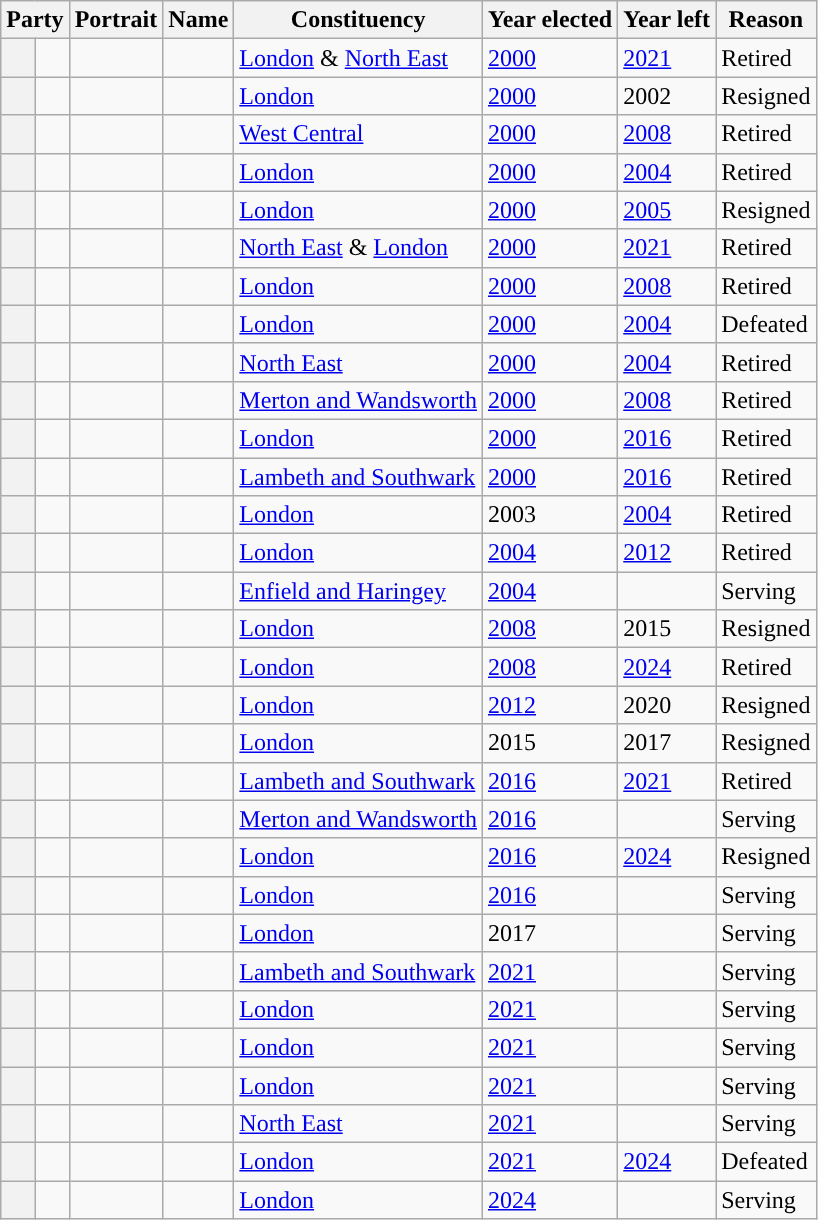<table class="wikitable sortable">
<tr>
<th colspan=2>Party</th>
<th>Portrait</th>
<th>Name</th>
<th>Constituency</th>
<th>Year elected</th>
<th>Year left</th>
<th>Reason</th>
</tr>
<tr>
<th style="background-color: "></th>
<td></td>
<td></td>
<td></td>
<td><a href='#'>London</a> & <a href='#'>North East</a></td>
<td><a href='#'>2000</a></td>
<td><a href='#'>2021</a></td>
<td>Retired</td>
</tr>
<tr>
<th style="background-color: "></th>
<td></td>
<td></td>
<td></td>
<td><a href='#'>London</a></td>
<td><a href='#'>2000</a></td>
<td>2002</td>
<td>Resigned</td>
</tr>
<tr>
<th style="background-color: "></th>
<td></td>
<td></td>
<td></td>
<td><a href='#'>West Central</a></td>
<td><a href='#'>2000</a></td>
<td><a href='#'>2008</a></td>
<td>Retired</td>
</tr>
<tr>
<th style="background-color: "></th>
<td></td>
<td></td>
<td></td>
<td><a href='#'>London</a></td>
<td><a href='#'>2000</a></td>
<td><a href='#'>2004</a></td>
<td>Retired</td>
</tr>
<tr>
<th style="background-color: "></th>
<td></td>
<td></td>
<td></td>
<td><a href='#'>London</a></td>
<td><a href='#'>2000</a></td>
<td><a href='#'>2005</a></td>
<td>Resigned</td>
</tr>
<tr>
<th style="background-color: "></th>
<td></td>
<td></td>
<td></td>
<td><a href='#'>North East</a> & <a href='#'>London</a></td>
<td><a href='#'>2000</a></td>
<td><a href='#'>2021</a></td>
<td>Retired</td>
</tr>
<tr>
<th style="background-color: "></th>
<td></td>
<td></td>
<td></td>
<td><a href='#'>London</a></td>
<td><a href='#'>2000</a></td>
<td><a href='#'>2008</a></td>
<td>Retired</td>
</tr>
<tr>
<th style="background-color: "></th>
<td></td>
<td></td>
<td></td>
<td><a href='#'>London</a></td>
<td><a href='#'>2000</a></td>
<td><a href='#'>2004</a></td>
<td>Defeated</td>
</tr>
<tr>
<th style="background-color: "></th>
<td></td>
<td></td>
<td></td>
<td><a href='#'>North East</a></td>
<td><a href='#'>2000</a></td>
<td><a href='#'>2004</a></td>
<td>Retired</td>
</tr>
<tr>
<th style="background-color: "></th>
<td></td>
<td></td>
<td></td>
<td><a href='#'>Merton and Wandsworth</a></td>
<td><a href='#'>2000</a></td>
<td><a href='#'>2008</a></td>
<td>Retired</td>
</tr>
<tr>
<th style="background-color: "></th>
<td></td>
<td></td>
<td></td>
<td><a href='#'>London</a></td>
<td><a href='#'>2000</a></td>
<td><a href='#'>2016</a></td>
<td>Retired</td>
</tr>
<tr>
<th style="background-color: "></th>
<td></td>
<td></td>
<td></td>
<td><a href='#'>Lambeth and Southwark</a></td>
<td><a href='#'>2000</a></td>
<td><a href='#'>2016</a></td>
<td>Retired</td>
</tr>
<tr>
<th style="background-color: "></th>
<td></td>
<td></td>
<td></td>
<td><a href='#'>London</a></td>
<td>2003</td>
<td><a href='#'>2004</a></td>
<td>Retired</td>
</tr>
<tr>
<th style="background-color: "></th>
<td></td>
<td></td>
<td></td>
<td><a href='#'>London</a></td>
<td><a href='#'>2004</a></td>
<td><a href='#'>2012</a></td>
<td>Retired</td>
</tr>
<tr>
<th style="background-color: "></th>
<td></td>
<td></td>
<td></td>
<td><a href='#'>Enfield and Haringey</a></td>
<td><a href='#'>2004</a></td>
<td></td>
<td>Serving</td>
</tr>
<tr>
<th style="background-color: "></th>
<td></td>
<td></td>
<td></td>
<td><a href='#'>London</a></td>
<td><a href='#'>2008</a></td>
<td>2015</td>
<td>Resigned</td>
</tr>
<tr>
<th style="background-color: "></th>
<td></td>
<td></td>
<td></td>
<td><a href='#'>London</a></td>
<td><a href='#'>2008</a></td>
<td><a href='#'>2024</a></td>
<td>Retired</td>
</tr>
<tr>
<th style="background-color: "></th>
<td></td>
<td></td>
<td></td>
<td><a href='#'>London</a></td>
<td><a href='#'>2012</a></td>
<td>2020</td>
<td>Resigned</td>
</tr>
<tr>
<th style="background-color: "></th>
<td></td>
<td></td>
<td></td>
<td><a href='#'>London</a></td>
<td>2015</td>
<td>2017</td>
<td>Resigned</td>
</tr>
<tr>
<th style="background-color: "></th>
<td></td>
<td></td>
<td></td>
<td><a href='#'>Lambeth and Southwark</a></td>
<td><a href='#'>2016</a></td>
<td><a href='#'>2021</a></td>
<td>Retired</td>
</tr>
<tr>
<th style="background-color: "></th>
<td></td>
<td></td>
<td></td>
<td><a href='#'>Merton and Wandsworth</a></td>
<td><a href='#'>2016</a></td>
<td></td>
<td>Serving</td>
</tr>
<tr>
<th style="background-color: "></th>
<td></td>
<td></td>
<td></td>
<td><a href='#'>London</a></td>
<td><a href='#'>2016</a></td>
<td><a href='#'>2024</a></td>
<td>Resigned</td>
</tr>
<tr>
<th style="background-color: "></th>
<td></td>
<td></td>
<td></td>
<td><a href='#'>London</a></td>
<td><a href='#'>2016</a></td>
<td></td>
<td>Serving</td>
</tr>
<tr>
<th style="background-color: "></th>
<td></td>
<td></td>
<td></td>
<td><a href='#'>London</a></td>
<td>2017</td>
<td></td>
<td>Serving</td>
</tr>
<tr>
<th style="background-color: "></th>
<td></td>
<td></td>
<td></td>
<td><a href='#'>Lambeth and Southwark</a></td>
<td><a href='#'>2021</a></td>
<td></td>
<td>Serving</td>
</tr>
<tr>
<th style="background-color: "></th>
<td></td>
<td></td>
<td></td>
<td><a href='#'>London</a></td>
<td><a href='#'>2021</a></td>
<td></td>
<td>Serving</td>
</tr>
<tr>
<th style="background-color: "></th>
<td></td>
<td></td>
<td></td>
<td><a href='#'>London</a></td>
<td><a href='#'>2021</a></td>
<td></td>
<td>Serving</td>
</tr>
<tr>
<th style="background-color: "></th>
<td></td>
<td></td>
<td></td>
<td><a href='#'>London</a></td>
<td><a href='#'>2021</a></td>
<td></td>
<td>Serving</td>
</tr>
<tr>
<th style="background-color: "></th>
<td></td>
<td></td>
<td></td>
<td><a href='#'>North East</a></td>
<td><a href='#'>2021</a></td>
<td></td>
<td>Serving</td>
</tr>
<tr>
<th style="background-color: "></th>
<td></td>
<td></td>
<td></td>
<td><a href='#'>London</a></td>
<td><a href='#'>2021</a></td>
<td><a href='#'>2024</a></td>
<td>Defeated</td>
</tr>
<tr>
<th style="background-color: "></th>
<td></td>
<td></td>
<td></td>
<td><a href='#'>London</a></td>
<td><a href='#'>2024</a></td>
<td></td>
<td>Serving</td>
</tr>
</table>
